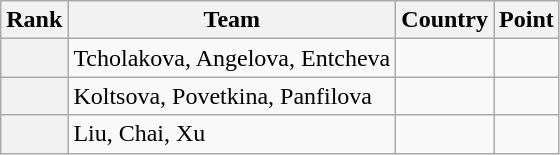<table class="wikitable sortable">
<tr>
<th>Rank</th>
<th>Team</th>
<th>Country</th>
<th>Point</th>
</tr>
<tr>
<th></th>
<td>Tcholakova, Angelova, Entcheva</td>
<td></td>
<td></td>
</tr>
<tr>
<th></th>
<td>Koltsova, Povetkina, Panfilova</td>
<td></td>
<td></td>
</tr>
<tr>
<th></th>
<td>Liu, Chai, Xu</td>
<td></td>
<td></td>
</tr>
</table>
